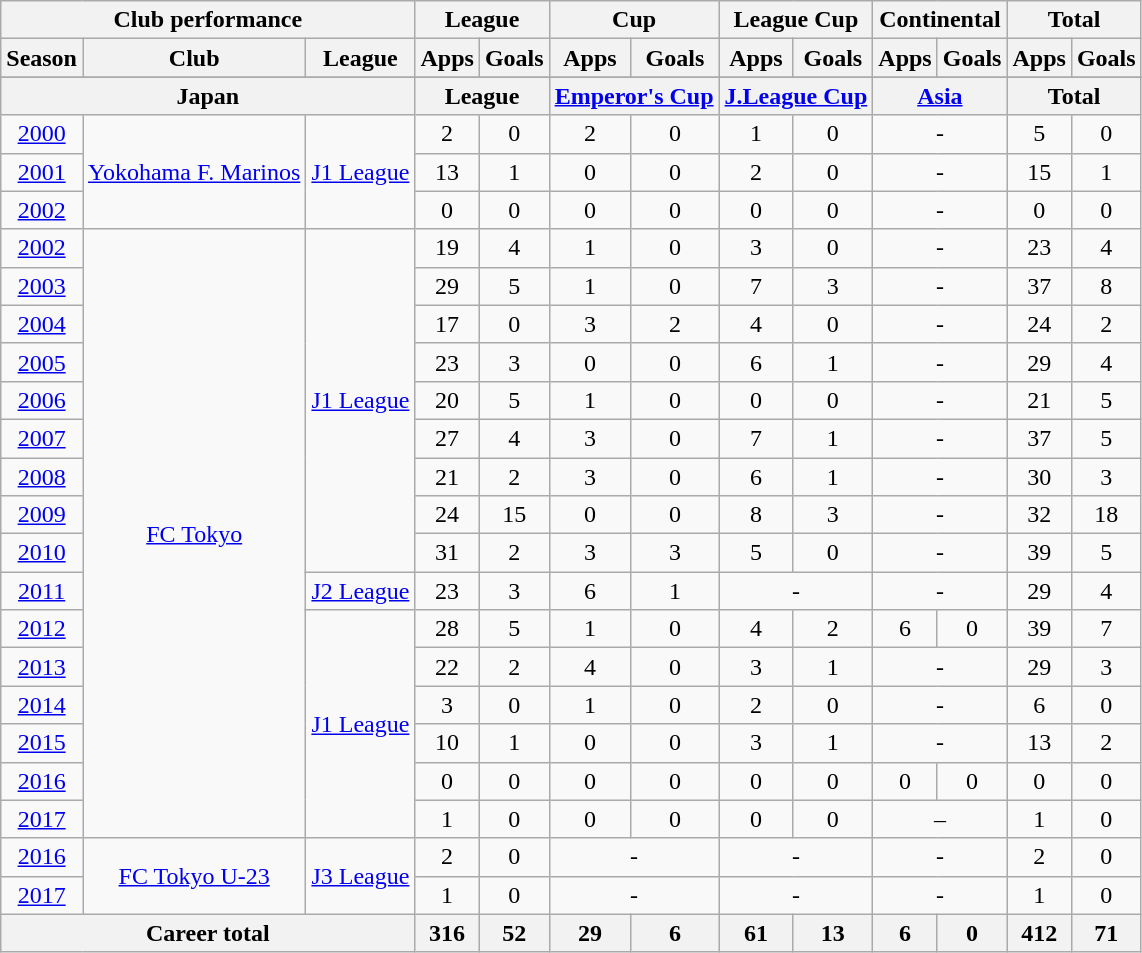<table class="wikitable" style="text-align:center">
<tr>
<th colspan=3>Club performance</th>
<th colspan=2>League</th>
<th colspan=2>Cup</th>
<th colspan=2>League Cup</th>
<th colspan=2>Continental</th>
<th colspan=2>Total</th>
</tr>
<tr>
<th>Season</th>
<th>Club</th>
<th>League</th>
<th>Apps</th>
<th>Goals</th>
<th>Apps</th>
<th>Goals</th>
<th>Apps</th>
<th>Goals</th>
<th>Apps</th>
<th>Goals</th>
<th>Apps</th>
<th>Goals</th>
</tr>
<tr>
</tr>
<tr>
<th colspan=3>Japan</th>
<th colspan=2>League</th>
<th colspan=2><a href='#'>Emperor's Cup</a></th>
<th colspan=2><a href='#'>J.League Cup</a></th>
<th colspan=2><a href='#'>Asia</a></th>
<th colspan=2>Total</th>
</tr>
<tr>
<td><a href='#'>2000</a></td>
<td rowspan="3"><a href='#'>Yokohama F. Marinos</a></td>
<td rowspan="3"><a href='#'>J1 League</a></td>
<td>2</td>
<td>0</td>
<td>2</td>
<td>0</td>
<td>1</td>
<td>0</td>
<td colspan="2">-</td>
<td>5</td>
<td>0</td>
</tr>
<tr>
<td><a href='#'>2001</a></td>
<td>13</td>
<td>1</td>
<td>0</td>
<td>0</td>
<td>2</td>
<td>0</td>
<td colspan="2">-</td>
<td>15</td>
<td>1</td>
</tr>
<tr>
<td><a href='#'>2002</a></td>
<td>0</td>
<td>0</td>
<td>0</td>
<td>0</td>
<td>0</td>
<td>0</td>
<td colspan="2">-</td>
<td>0</td>
<td>0</td>
</tr>
<tr>
<td><a href='#'>2002</a></td>
<td rowspan="16"><a href='#'>FC Tokyo</a></td>
<td rowspan="9"><a href='#'>J1 League</a></td>
<td>19</td>
<td>4</td>
<td>1</td>
<td>0</td>
<td>3</td>
<td>0</td>
<td colspan="2">-</td>
<td>23</td>
<td>4</td>
</tr>
<tr>
<td><a href='#'>2003</a></td>
<td>29</td>
<td>5</td>
<td>1</td>
<td>0</td>
<td>7</td>
<td>3</td>
<td colspan="2">-</td>
<td>37</td>
<td>8</td>
</tr>
<tr>
<td><a href='#'>2004</a></td>
<td>17</td>
<td>0</td>
<td>3</td>
<td>2</td>
<td>4</td>
<td>0</td>
<td colspan="2">-</td>
<td>24</td>
<td>2</td>
</tr>
<tr>
<td><a href='#'>2005</a></td>
<td>23</td>
<td>3</td>
<td>0</td>
<td>0</td>
<td>6</td>
<td>1</td>
<td colspan="2">-</td>
<td>29</td>
<td>4</td>
</tr>
<tr>
<td><a href='#'>2006</a></td>
<td>20</td>
<td>5</td>
<td>1</td>
<td>0</td>
<td>0</td>
<td>0</td>
<td colspan="2">-</td>
<td>21</td>
<td>5</td>
</tr>
<tr>
<td><a href='#'>2007</a></td>
<td>27</td>
<td>4</td>
<td>3</td>
<td>0</td>
<td>7</td>
<td>1</td>
<td colspan="2">-</td>
<td>37</td>
<td>5</td>
</tr>
<tr>
<td><a href='#'>2008</a></td>
<td>21</td>
<td>2</td>
<td>3</td>
<td>0</td>
<td>6</td>
<td>1</td>
<td colspan="2">-</td>
<td>30</td>
<td>3</td>
</tr>
<tr>
<td><a href='#'>2009</a></td>
<td>24</td>
<td>15</td>
<td>0</td>
<td>0</td>
<td>8</td>
<td>3</td>
<td colspan="2">-</td>
<td>32</td>
<td>18</td>
</tr>
<tr>
<td><a href='#'>2010</a></td>
<td>31</td>
<td>2</td>
<td>3</td>
<td>3</td>
<td>5</td>
<td>0</td>
<td colspan="2">-</td>
<td>39</td>
<td>5</td>
</tr>
<tr>
<td><a href='#'>2011</a></td>
<td><a href='#'>J2 League</a></td>
<td>23</td>
<td>3</td>
<td>6</td>
<td>1</td>
<td colspan="2">-</td>
<td colspan="2">-</td>
<td>29</td>
<td>4</td>
</tr>
<tr>
<td><a href='#'>2012</a></td>
<td rowspan="6"><a href='#'>J1 League</a></td>
<td>28</td>
<td>5</td>
<td>1</td>
<td>0</td>
<td>4</td>
<td>2</td>
<td>6</td>
<td>0</td>
<td>39</td>
<td>7</td>
</tr>
<tr>
<td><a href='#'>2013</a></td>
<td>22</td>
<td>2</td>
<td>4</td>
<td>0</td>
<td>3</td>
<td>1</td>
<td colspan="2">-</td>
<td>29</td>
<td>3</td>
</tr>
<tr>
<td><a href='#'>2014</a></td>
<td>3</td>
<td>0</td>
<td>1</td>
<td>0</td>
<td>2</td>
<td>0</td>
<td colspan="2">-</td>
<td>6</td>
<td>0</td>
</tr>
<tr>
<td><a href='#'>2015</a></td>
<td>10</td>
<td>1</td>
<td>0</td>
<td>0</td>
<td>3</td>
<td>1</td>
<td colspan="2">-</td>
<td>13</td>
<td>2</td>
</tr>
<tr>
<td><a href='#'>2016</a></td>
<td>0</td>
<td>0</td>
<td>0</td>
<td>0</td>
<td>0</td>
<td>0</td>
<td>0</td>
<td>0</td>
<td>0</td>
<td>0</td>
</tr>
<tr>
<td><a href='#'>2017</a></td>
<td>1</td>
<td>0</td>
<td>0</td>
<td>0</td>
<td>0</td>
<td>0</td>
<td colspan="2">–</td>
<td>1</td>
<td>0</td>
</tr>
<tr>
<td><a href='#'>2016</a></td>
<td rowspan="2"><a href='#'>FC Tokyo U-23</a></td>
<td rowspan="2"><a href='#'>J3 League</a></td>
<td>2</td>
<td>0</td>
<td colspan="2">-</td>
<td colspan="2">-</td>
<td colspan="2">-</td>
<td>2</td>
<td>0</td>
</tr>
<tr>
<td><a href='#'>2017</a></td>
<td>1</td>
<td>0</td>
<td colspan="2">-</td>
<td colspan="2">-</td>
<td colspan="2">-</td>
<td>1</td>
<td>0</td>
</tr>
<tr>
<th colspan=3>Career total</th>
<th>316</th>
<th>52</th>
<th>29</th>
<th>6</th>
<th>61</th>
<th>13</th>
<th>6</th>
<th>0</th>
<th>412</th>
<th>71</th>
</tr>
</table>
